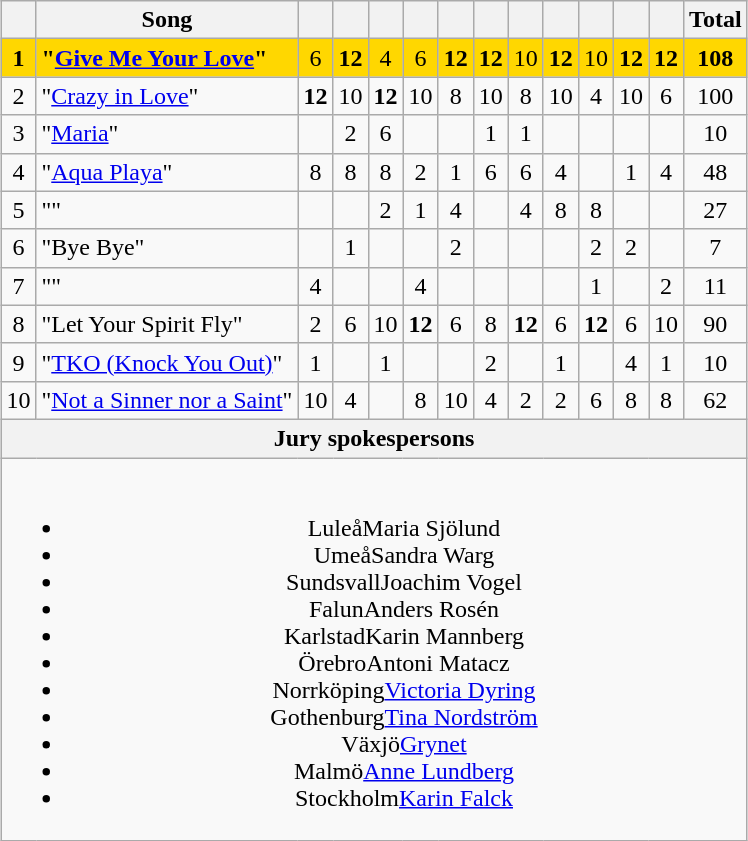<table class="wikitable" style="margin: 1em auto 1em auto; text-align:center;">
<tr>
<th></th>
<th>Song</th>
<th></th>
<th></th>
<th></th>
<th></th>
<th></th>
<th></th>
<th></th>
<th></th>
<th></th>
<th></th>
<th></th>
<th>Total</th>
</tr>
<tr style="background:gold;">
<td><strong>1</strong></td>
<td align="left"><strong>"<a href='#'>Give Me Your Love</a>"</strong></td>
<td>6</td>
<td><strong>12</strong></td>
<td>4</td>
<td>6</td>
<td><strong>12</strong></td>
<td><strong>12</strong></td>
<td>10</td>
<td><strong>12</strong></td>
<td>10</td>
<td><strong>12</strong></td>
<td><strong>12</strong></td>
<td><strong>108</strong></td>
</tr>
<tr>
<td>2</td>
<td align="left">"<a href='#'>Crazy in Love</a>"</td>
<td><strong>12</strong></td>
<td>10</td>
<td><strong>12</strong></td>
<td>10</td>
<td>8</td>
<td>10</td>
<td>8</td>
<td>10</td>
<td>4</td>
<td>10</td>
<td>6</td>
<td>100</td>
</tr>
<tr>
<td>3</td>
<td align="left">"<a href='#'>Maria</a>"</td>
<td></td>
<td>2</td>
<td>6</td>
<td></td>
<td></td>
<td>1</td>
<td>1</td>
<td></td>
<td></td>
<td></td>
<td></td>
<td>10</td>
</tr>
<tr>
<td>4</td>
<td align="left">"<a href='#'>Aqua Playa</a>"</td>
<td>8</td>
<td>8</td>
<td>8</td>
<td>2</td>
<td>1</td>
<td>6</td>
<td>6</td>
<td>4</td>
<td></td>
<td>1</td>
<td>4</td>
<td>48</td>
</tr>
<tr>
<td>5</td>
<td align="left">""</td>
<td></td>
<td></td>
<td>2</td>
<td>1</td>
<td>4</td>
<td></td>
<td>4</td>
<td>8</td>
<td>8</td>
<td></td>
<td></td>
<td>27</td>
</tr>
<tr>
<td>6</td>
<td align="left">"Bye Bye"</td>
<td></td>
<td>1</td>
<td></td>
<td></td>
<td>2</td>
<td></td>
<td></td>
<td></td>
<td>2</td>
<td>2</td>
<td></td>
<td>7</td>
</tr>
<tr>
<td>7</td>
<td align="left">""</td>
<td>4</td>
<td></td>
<td></td>
<td>4</td>
<td></td>
<td></td>
<td></td>
<td></td>
<td>1</td>
<td></td>
<td>2</td>
<td>11</td>
</tr>
<tr>
<td>8</td>
<td align="left">"Let Your Spirit Fly"</td>
<td>2</td>
<td>6</td>
<td>10</td>
<td><strong>12</strong></td>
<td>6</td>
<td>8</td>
<td><strong>12</strong></td>
<td>6</td>
<td><strong>12</strong></td>
<td>6</td>
<td>10</td>
<td>90</td>
</tr>
<tr>
<td>9</td>
<td align="left">"<a href='#'>TKO (Knock You Out)</a>"</td>
<td>1</td>
<td></td>
<td>1</td>
<td></td>
<td></td>
<td>2</td>
<td></td>
<td>1</td>
<td></td>
<td>4</td>
<td>1</td>
<td>10</td>
</tr>
<tr>
<td>10</td>
<td align="left">"<a href='#'>Not a Sinner nor a Saint</a>"</td>
<td>10</td>
<td>4</td>
<td></td>
<td>8</td>
<td>10</td>
<td>4</td>
<td>2</td>
<td>2</td>
<td>6</td>
<td>8</td>
<td>8</td>
<td>62</td>
</tr>
<tr class="sortbottom">
<th colspan="14">Jury spokespersons</th>
</tr>
<tr class="sortbottom">
<td colspan="14"><br><ul><li>LuleåMaria Sjölund</li><li>UmeåSandra Warg</li><li>SundsvallJoachim Vogel</li><li>FalunAnders Rosén</li><li>KarlstadKarin Mannberg</li><li>ÖrebroAntoni Matacz</li><li>Norrköping<a href='#'>Victoria Dyring</a></li><li>Gothenburg<a href='#'>Tina Nordström</a></li><li>Växjö<a href='#'>Grynet</a></li><li>Malmö<a href='#'>Anne Lundberg</a></li><li>Stockholm<a href='#'>Karin Falck</a></li></ul></td>
</tr>
</table>
